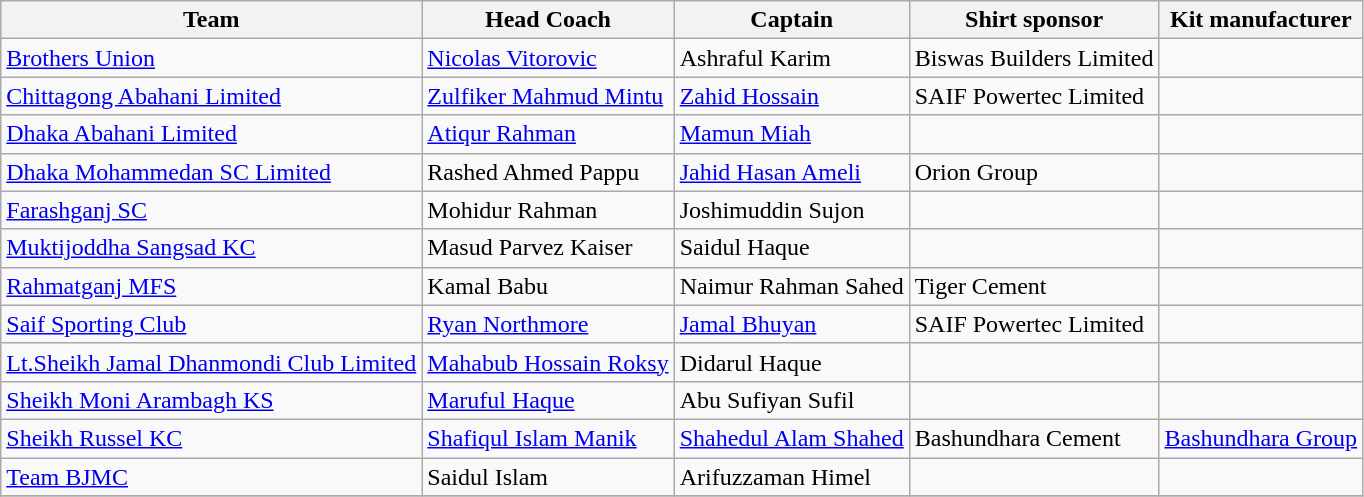<table class="wikitable">
<tr>
<th>Team</th>
<th>Head Coach</th>
<th>Captain</th>
<th>Shirt sponsor</th>
<th>Kit manufacturer</th>
</tr>
<tr>
<td><a href='#'>Brothers Union</a></td>
<td> <a href='#'>Nicolas Vitorovic</a></td>
<td> Ashraful Karim</td>
<td>Biswas Builders Limited</td>
<td></td>
</tr>
<tr>
<td><a href='#'>Chittagong Abahani Limited</a></td>
<td> <a href='#'>Zulfiker Mahmud Mintu</a></td>
<td> <a href='#'>Zahid Hossain</a></td>
<td>SAIF Powertec Limited</td>
<td></td>
</tr>
<tr>
<td><a href='#'>Dhaka Abahani Limited</a></td>
<td> <a href='#'>Atiqur Rahman</a></td>
<td> <a href='#'>Mamun Miah</a></td>
<td></td>
<td></td>
</tr>
<tr>
<td><a href='#'>Dhaka Mohammedan SC Limited</a></td>
<td> Rashed Ahmed Pappu</td>
<td> <a href='#'>Jahid Hasan Ameli</a></td>
<td>Orion Group</td>
<td></td>
</tr>
<tr>
<td><a href='#'>Farashganj SC</a></td>
<td> Mohidur Rahman</td>
<td> Joshimuddin Sujon</td>
<td></td>
<td></td>
</tr>
<tr>
<td><a href='#'>Muktijoddha Sangsad KC</a></td>
<td> Masud Parvez Kaiser</td>
<td> Saidul Haque</td>
<td></td>
<td></td>
</tr>
<tr>
<td><a href='#'>Rahmatganj MFS</a></td>
<td> Kamal Babu</td>
<td> Naimur Rahman Sahed</td>
<td>Tiger Cement</td>
<td></td>
</tr>
<tr>
<td><a href='#'>Saif Sporting Club</a></td>
<td> <a href='#'>Ryan Northmore</a></td>
<td> <a href='#'>Jamal Bhuyan</a></td>
<td>SAIF Powertec Limited</td>
<td></td>
</tr>
<tr>
<td><a href='#'>Lt.Sheikh Jamal Dhanmondi Club Limited</a></td>
<td> <a href='#'>Mahabub Hossain Roksy</a></td>
<td> Didarul Haque</td>
<td></td>
<td></td>
</tr>
<tr>
<td><a href='#'>Sheikh Moni Arambagh KS</a></td>
<td> <a href='#'>Maruful Haque</a></td>
<td> Abu Sufiyan Sufil</td>
<td></td>
<td></td>
</tr>
<tr>
<td><a href='#'>Sheikh Russel KC</a></td>
<td> <a href='#'>Shafiqul Islam Manik</a></td>
<td> <a href='#'>Shahedul Alam Shahed</a></td>
<td>Bashundhara Cement</td>
<td><a href='#'>Bashundhara Group</a></td>
</tr>
<tr>
<td><a href='#'>Team BJMC</a></td>
<td> Saidul Islam</td>
<td> Arifuzzaman Himel</td>
<td></td>
<td></td>
</tr>
<tr>
</tr>
</table>
